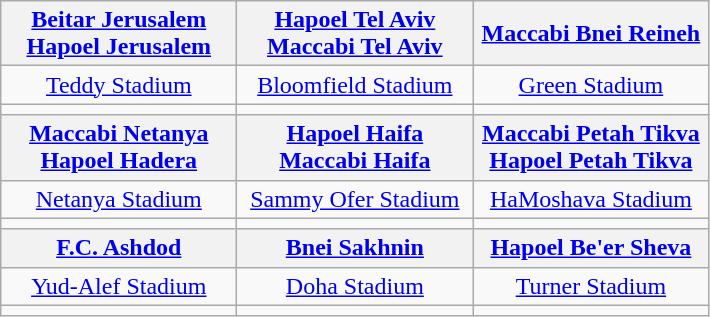<table class="wikitable" style="text-align:center">
<tr>
<th><a href='#'>Beitar Jerusalem</a><br> <a href='#'>Hapoel Jerusalem</a></th>
<th><a href='#'>Hapoel Tel Aviv</a><br> <a href='#'>Maccabi Tel Aviv</a></th>
<th><a href='#'>Maccabi Bnei Reineh</a></th>
</tr>
<tr>
<td width=150><a href='#'>Teddy Stadium</a><br></td>
<td width=150><a href='#'>Bloomfield Stadium</a><br></td>
<td><a href='#'>Green Stadium</a></td>
</tr>
<tr>
<td></td>
<td></td>
<td></td>
</tr>
<tr>
<th><a href='#'>Maccabi Netanya</a><br> <a href='#'>Hapoel Hadera</a></th>
<th><a href='#'>Hapoel Haifa</a><br> <a href='#'>Maccabi Haifa</a></th>
<th><a href='#'>Maccabi Petah Tikva</a><br> <a href='#'>Hapoel Petah Tikva</a></th>
</tr>
<tr>
<td width=150><a href='#'>Netanya Stadium</a><br></td>
<td width=150><a href='#'>Sammy Ofer Stadium</a><br></td>
<td width=150><a href='#'>HaMoshava Stadium</a></td>
</tr>
<tr>
<td></td>
<td></td>
<td></td>
</tr>
<tr>
<th><a href='#'>F.C. Ashdod</a></th>
<th><a href='#'>Bnei Sakhnin</a></th>
<th><a href='#'>Hapoel Be'er Sheva</a></th>
</tr>
<tr>
<td width=150><a href='#'>Yud-Alef Stadium</a></td>
<td width=150><a href='#'>Doha Stadium</a></td>
<td width=150><a href='#'>Turner Stadium</a></td>
</tr>
<tr>
<td></td>
<td></td>
<td></td>
</tr>
</table>
